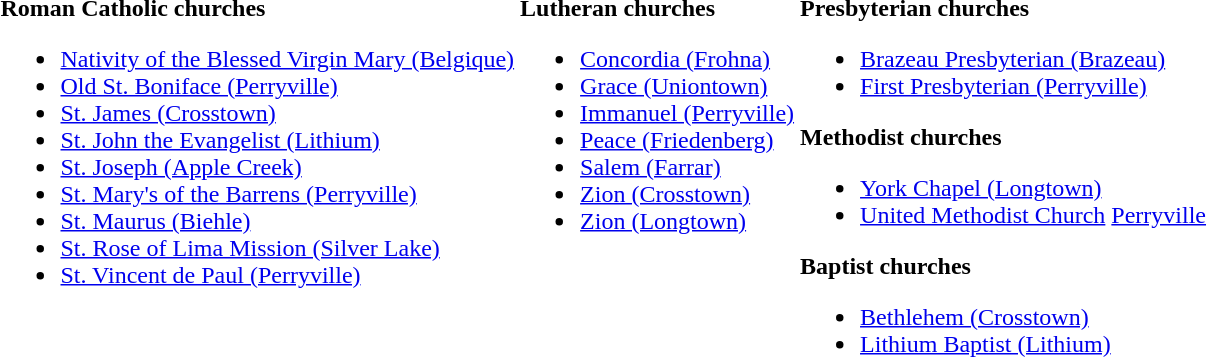<table>
<tr ---- valign="top">
<td><br><strong>Roman Catholic churches</strong><ul><li><a href='#'>Nativity of the Blessed Virgin Mary (Belgique)</a></li><li><a href='#'>Old St. Boniface (Perryville)</a></li><li><a href='#'>St. James (Crosstown)</a></li><li><a href='#'>St. John the Evangelist (Lithium)</a></li><li><a href='#'>St. Joseph (Apple Creek)</a></li><li><a href='#'>St. Mary's of the Barrens (Perryville)</a></li><li><a href='#'>St. Maurus (Biehle)</a></li><li><a href='#'>St. Rose of Lima Mission (Silver Lake)</a></li><li><a href='#'>St. Vincent de Paul (Perryville)</a></li></ul></td>
<td><br><strong>Lutheran churches</strong><ul><li><a href='#'>Concordia (Frohna)</a></li><li><a href='#'>Grace (Uniontown)</a></li><li><a href='#'>Immanuel (Perryville)</a></li><li><a href='#'>Peace (Friedenberg)</a></li><li><a href='#'>Salem (Farrar)</a></li><li><a href='#'>Zion (Crosstown)</a></li><li><a href='#'>Zion (Longtown)</a></li></ul></td>
<td><br><strong>Presbyterian churches</strong><ul><li><a href='#'>Brazeau Presbyterian (Brazeau)</a></li><li><a href='#'>First Presbyterian (Perryville)</a></li></ul><strong>Methodist churches</strong><ul><li><a href='#'>York Chapel (Longtown)</a></li><li><a href='#'>United Methodist Church</a> <a href='#'>Perryville</a></li></ul><strong>Baptist churches</strong><ul><li><a href='#'>Bethlehem (Crosstown)</a></li><li><a href='#'>Lithium Baptist (Lithium)</a></li></ul></td>
<td></td>
</tr>
</table>
